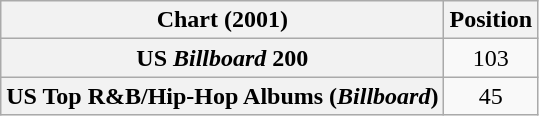<table class="wikitable sortable plainrowheaders" style="text-align:center">
<tr>
<th scope="col">Chart (2001)</th>
<th scope="col">Position</th>
</tr>
<tr>
<th scope="row">US <em>Billboard</em> 200</th>
<td>103</td>
</tr>
<tr>
<th scope="row">US Top R&B/Hip-Hop Albums (<em>Billboard</em>)</th>
<td>45</td>
</tr>
</table>
